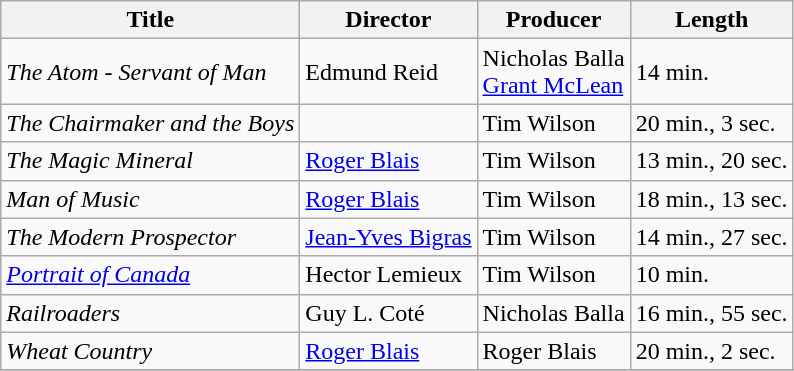<table class=wikitable>
<tr>
<th>Title</th>
<th>Director</th>
<th>Producer</th>
<th>Length</th>
</tr>
<tr>
<td><em>The Atom - Servant of Man</em></td>
<td>Edmund Reid</td>
<td>Nicholas Balla<br><a href='#'>Grant McLean</a></td>
<td>14 min.</td>
</tr>
<tr>
<td><em>The Chairmaker and the Boys</em></td>
<td></td>
<td>Tim Wilson</td>
<td>20 min., 3 sec.</td>
</tr>
<tr>
<td><em>The Magic Mineral</em></td>
<td><a href='#'>Roger Blais</a></td>
<td>Tim Wilson</td>
<td>13 min., 20 sec.</td>
</tr>
<tr>
<td><em>Man of Music</em></td>
<td><a href='#'>Roger Blais</a></td>
<td>Tim Wilson</td>
<td>18 min., 13 sec.</td>
</tr>
<tr>
<td><em>The Modern Prospector</em></td>
<td><a href='#'>Jean-Yves Bigras</a></td>
<td>Tim Wilson</td>
<td>14 min., 27 sec.</td>
</tr>
<tr>
<td><em><a href='#'>Portrait of Canada</a></em></td>
<td>Hector Lemieux</td>
<td>Tim Wilson</td>
<td>10 min.</td>
</tr>
<tr>
<td><em>Railroaders</em></td>
<td>Guy L. Coté</td>
<td>Nicholas Balla</td>
<td>16 min., 55 sec.</td>
</tr>
<tr>
<td><em>Wheat Country</em></td>
<td><a href='#'>Roger Blais</a></td>
<td>Roger Blais</td>
<td>20 min., 2 sec.</td>
</tr>
<tr>
</tr>
</table>
